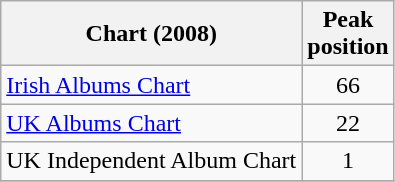<table class="wikitable sortable">
<tr>
<th style="text-align:center;">Chart (2008)</th>
<th style="text-align:center;">Peak<br>position</th>
</tr>
<tr>
<td align="left"><a href='#'>Irish Albums Chart</a></td>
<td style="text-align:center;">66</td>
</tr>
<tr>
<td align="left"><a href='#'>UK Albums Chart</a></td>
<td style="text-align:center;">22</td>
</tr>
<tr>
<td align="left">UK Independent Album Chart</td>
<td style="text-align:center;">1</td>
</tr>
<tr>
</tr>
</table>
